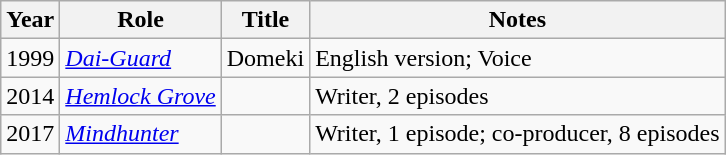<table class="wikitable sortable">
<tr>
<th>Year</th>
<th>Role</th>
<th>Title</th>
<th>Notes</th>
</tr>
<tr>
<td>1999</td>
<td><em><a href='#'>Dai-Guard</a></em></td>
<td>Domeki</td>
<td>English version; Voice</td>
</tr>
<tr>
<td>2014</td>
<td><em><a href='#'>Hemlock Grove</a></em></td>
<td></td>
<td>Writer, 2 episodes</td>
</tr>
<tr>
<td>2017</td>
<td><em><a href='#'>Mindhunter</a></em></td>
<td></td>
<td>Writer, 1 episode; co-producer, 8 episodes</td>
</tr>
</table>
